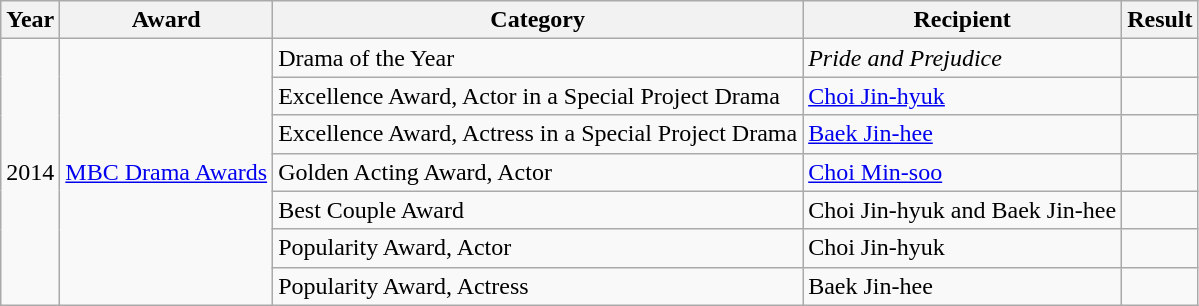<table class="wikitable">
<tr>
<th>Year</th>
<th>Award</th>
<th>Category</th>
<th>Recipient</th>
<th>Result</th>
</tr>
<tr>
<td rowspan="7" style="text-align:center;">2014</td>
<td rowspan="7" style="text-align:center;"><a href='#'>MBC Drama Awards</a></td>
<td>Drama of the Year</td>
<td><em>Pride and Prejudice</em></td>
<td></td>
</tr>
<tr>
<td>Excellence Award, Actor in a Special Project Drama</td>
<td><a href='#'>Choi Jin-hyuk</a></td>
<td></td>
</tr>
<tr>
<td>Excellence Award, Actress in a Special Project Drama</td>
<td><a href='#'>Baek Jin-hee</a></td>
<td></td>
</tr>
<tr>
<td>Golden Acting Award, Actor</td>
<td><a href='#'>Choi Min-soo</a></td>
<td></td>
</tr>
<tr>
<td>Best Couple Award</td>
<td>Choi Jin-hyuk and Baek Jin-hee</td>
<td></td>
</tr>
<tr>
<td>Popularity Award, Actor</td>
<td>Choi Jin-hyuk</td>
<td></td>
</tr>
<tr>
<td>Popularity Award, Actress</td>
<td>Baek Jin-hee</td>
<td></td>
</tr>
</table>
